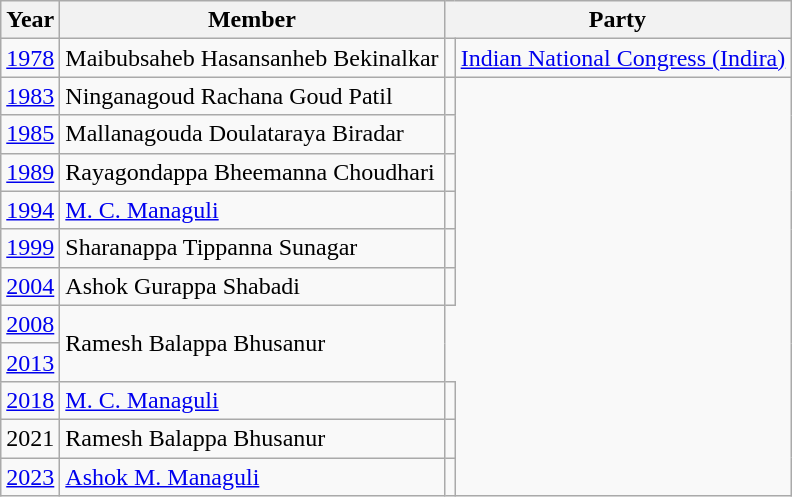<table class="wikitable sortable">
<tr>
<th>Year</th>
<th>Member</th>
<th colspan=2>Party</th>
</tr>
<tr>
<td><a href='#'>1978</a></td>
<td>Maibubsaheb Hasansanheb Bekinalkar</td>
<td bgcolor=></td>
<td><a href='#'>Indian National Congress (Indira)</a></td>
</tr>
<tr>
<td><a href='#'>1983</a></td>
<td>Ninganagoud Rachana Goud Patil</td>
<td></td>
</tr>
<tr>
<td><a href='#'>1985</a></td>
<td>Mallanagouda Doulataraya Biradar</td>
<td></td>
</tr>
<tr>
<td><a href='#'>1989</a></td>
<td>Rayagondappa Bheemanna Choudhari</td>
<td></td>
</tr>
<tr>
<td><a href='#'>1994</a></td>
<td><a href='#'>M. C. Managuli</a></td>
<td></td>
</tr>
<tr>
<td><a href='#'>1999</a></td>
<td>Sharanappa Tippanna Sunagar</td>
<td></td>
</tr>
<tr>
<td><a href='#'>2004</a></td>
<td>Ashok Gurappa Shabadi</td>
<td></td>
</tr>
<tr>
<td><a href='#'>2008</a></td>
<td rowspan="2">Ramesh Balappa Bhusanur</td>
</tr>
<tr>
<td><a href='#'>2013</a></td>
</tr>
<tr>
<td><a href='#'>2018</a></td>
<td><a href='#'>M. C. Managuli</a></td>
<td></td>
</tr>
<tr>
<td>2021</td>
<td>Ramesh Balappa Bhusanur</td>
<td></td>
</tr>
<tr>
<td><a href='#'>2023</a></td>
<td><a href='#'>Ashok M. Managuli</a></td>
<td></td>
</tr>
</table>
